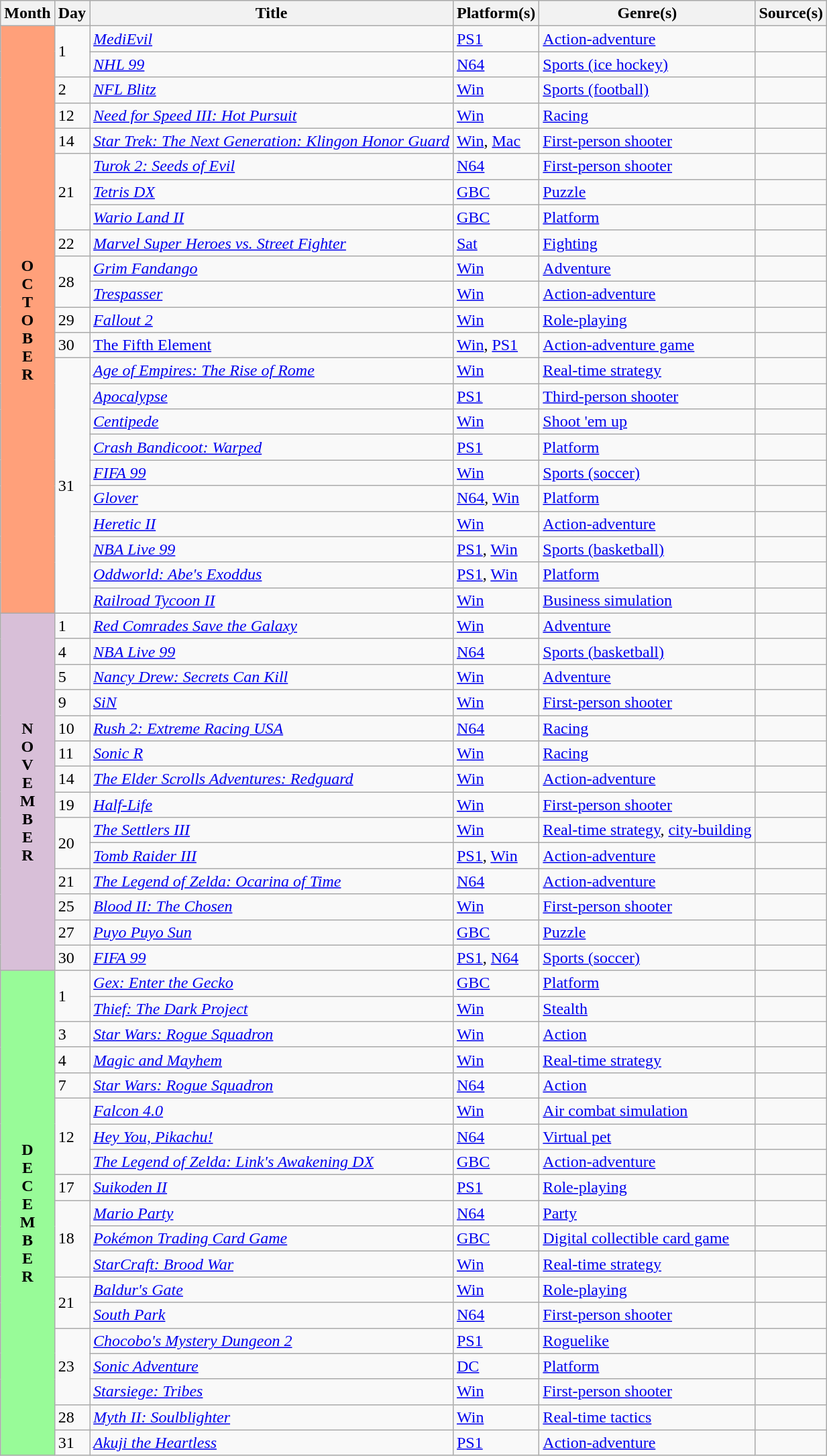<table class="wikitable">
<tr style="background:#dae3e7;">
<th>Month</th>
<th>Day</th>
<th>Title</th>
<th>Platform(s)</th>
<th>Genre(s)</th>
<th>Source(s)</th>
</tr>
<tr>
<td rowspan="23" style="text-align:center; background:#ffa07a; textcolor:#000;"><strong>O<br>C<br>T<br>O<br>B<br>E<br>R</strong></td>
<td rowspan="2">1</td>
<td><em><a href='#'>MediEvil</a></em></td>
<td><a href='#'>PS1</a></td>
<td><a href='#'>Action-adventure</a></td>
<td align="center"></td>
</tr>
<tr>
<td><em><a href='#'>NHL 99</a></em></td>
<td><a href='#'>N64</a></td>
<td><a href='#'>Sports (ice hockey)</a></td>
<td align="center"></td>
</tr>
<tr>
<td>2</td>
<td><em><a href='#'>NFL Blitz</a></em></td>
<td><a href='#'>Win</a></td>
<td><a href='#'>Sports (football)</a></td>
<td align="center"></td>
</tr>
<tr>
<td>12</td>
<td><em><a href='#'>Need for Speed III: Hot Pursuit</a></em></td>
<td><a href='#'>Win</a></td>
<td><a href='#'>Racing</a></td>
<td align="center"></td>
</tr>
<tr>
<td>14</td>
<td><em><a href='#'>Star Trek: The Next Generation: Klingon Honor Guard</a></em></td>
<td><a href='#'>Win</a>, <a href='#'>Mac</a></td>
<td><a href='#'>First-person shooter</a></td>
<td align="center"></td>
</tr>
<tr>
<td rowspan="3">21</td>
<td><em><a href='#'>Turok 2: Seeds of Evil</a></em></td>
<td><a href='#'>N64</a></td>
<td><a href='#'>First-person shooter</a></td>
<td align="center"></td>
</tr>
<tr>
<td><em><a href='#'>Tetris DX</a></em></td>
<td><a href='#'>GBC</a></td>
<td><a href='#'>Puzzle</a></td>
<td align="center"></td>
</tr>
<tr>
<td><em><a href='#'>Wario Land II</a></em></td>
<td><a href='#'>GBC</a></td>
<td><a href='#'>Platform</a></td>
<td align="center"></td>
</tr>
<tr>
<td>22</td>
<td><em><a href='#'>Marvel Super Heroes vs. Street Fighter</a></em></td>
<td><a href='#'>Sat</a></td>
<td><a href='#'>Fighting</a></td>
<td align="center"></td>
</tr>
<tr>
<td rowspan="2">28</td>
<td><em><a href='#'>Grim Fandango</a></em></td>
<td><a href='#'>Win</a></td>
<td><a href='#'>Adventure</a></td>
<td align="center"></td>
</tr>
<tr>
<td><em><a href='#'>Trespasser</a></em></td>
<td><a href='#'>Win</a></td>
<td><a href='#'>Action-adventure</a></td>
<td align="center"></td>
</tr>
<tr>
<td>29</td>
<td><em><a href='#'>Fallout 2</a></em></td>
<td><a href='#'>Win</a></td>
<td><a href='#'>Role-playing</a></td>
<td align="center"></td>
</tr>
<tr>
<td>30</td>
<td><a href='#'>The Fifth Element</a></td>
<td><a href='#'>Win</a>, <a href='#'>PS1</a></td>
<td><a href='#'>Action-adventure game</a></td>
<td></td>
</tr>
<tr>
<td rowspan="10">31</td>
<td><em><a href='#'>Age of Empires: The Rise of Rome</a></em></td>
<td><a href='#'>Win</a></td>
<td><a href='#'>Real-time strategy</a></td>
<td align="center"></td>
</tr>
<tr>
<td><em><a href='#'>Apocalypse</a></em></td>
<td><a href='#'>PS1</a></td>
<td><a href='#'>Third-person shooter</a></td>
<td align="center"></td>
</tr>
<tr>
<td><em><a href='#'>Centipede</a></em></td>
<td><a href='#'>Win</a></td>
<td><a href='#'>Shoot 'em up</a></td>
<td align="center"></td>
</tr>
<tr>
<td><em><a href='#'>Crash Bandicoot: Warped</a></em></td>
<td><a href='#'>PS1</a></td>
<td><a href='#'>Platform</a></td>
<td align="center"></td>
</tr>
<tr>
<td><em><a href='#'>FIFA 99</a></em></td>
<td><a href='#'>Win</a></td>
<td><a href='#'>Sports (soccer)</a></td>
<td align="center"></td>
</tr>
<tr>
<td><em><a href='#'>Glover</a></em></td>
<td><a href='#'>N64</a>, <a href='#'>Win</a></td>
<td><a href='#'>Platform</a></td>
<td align="center"></td>
</tr>
<tr>
<td><em><a href='#'>Heretic II</a></em></td>
<td><a href='#'>Win</a></td>
<td><a href='#'>Action-adventure</a></td>
<td align="center"></td>
</tr>
<tr>
<td><em><a href='#'>NBA Live 99</a></em></td>
<td><a href='#'>PS1</a>, <a href='#'>Win</a></td>
<td><a href='#'>Sports (basketball)</a></td>
<td align="center"></td>
</tr>
<tr>
<td><em><a href='#'>Oddworld: Abe's Exoddus</a></em></td>
<td><a href='#'>PS1</a>, <a href='#'>Win</a></td>
<td><a href='#'>Platform</a></td>
<td align="center"></td>
</tr>
<tr>
<td><em><a href='#'>Railroad Tycoon II</a></em></td>
<td><a href='#'>Win</a></td>
<td><a href='#'>Business simulation</a></td>
<td align="center"></td>
</tr>
<tr>
<td rowspan="14" style="text-align:center; background:thistle; textcolor:#000;"><strong>N<br>O<br>V<br>E<br>M<br>B<br>E<br>R<br></strong></td>
<td>1</td>
<td><em><a href='#'>Red Comrades Save the Galaxy</a></em></td>
<td><a href='#'>Win</a></td>
<td><a href='#'>Adventure</a></td>
<td align="center"></td>
</tr>
<tr>
<td>4</td>
<td><em><a href='#'>NBA Live 99</a></em></td>
<td><a href='#'>N64</a></td>
<td><a href='#'>Sports (basketball)</a></td>
<td align="center"></td>
</tr>
<tr>
<td>5</td>
<td><em><a href='#'>Nancy Drew: Secrets Can Kill</a></em></td>
<td><a href='#'>Win</a></td>
<td><a href='#'>Adventure</a></td>
<td align="center"></td>
</tr>
<tr>
<td>9</td>
<td><em><a href='#'>SiN</a></em></td>
<td><a href='#'>Win</a></td>
<td><a href='#'>First-person shooter</a></td>
<td align="center"></td>
</tr>
<tr>
<td>10</td>
<td><em><a href='#'>Rush 2: Extreme Racing USA</a></em></td>
<td><a href='#'>N64</a></td>
<td><a href='#'>Racing</a></td>
<td align="center"></td>
</tr>
<tr>
<td>11</td>
<td><em><a href='#'>Sonic R</a></em></td>
<td><a href='#'>Win</a></td>
<td><a href='#'>Racing</a></td>
<td align="center"></td>
</tr>
<tr>
<td>14</td>
<td><em><a href='#'>The Elder Scrolls Adventures: Redguard</a></em></td>
<td><a href='#'>Win</a></td>
<td><a href='#'>Action-adventure</a></td>
<td align="center"></td>
</tr>
<tr>
<td>19</td>
<td><em><a href='#'>Half-Life</a></em></td>
<td><a href='#'>Win</a></td>
<td><a href='#'>First-person shooter</a></td>
<td align="center"></td>
</tr>
<tr>
<td rowspan="2">20</td>
<td><em><a href='#'>The Settlers III</a></em></td>
<td><a href='#'>Win</a></td>
<td><a href='#'>Real-time strategy</a>, <a href='#'>city-building</a></td>
<td align="center"></td>
</tr>
<tr>
<td><em><a href='#'>Tomb Raider III</a></em></td>
<td><a href='#'>PS1</a>, <a href='#'>Win</a></td>
<td><a href='#'>Action-adventure</a></td>
<td align="center"></td>
</tr>
<tr>
<td>21</td>
<td><em><a href='#'>The Legend of Zelda: Ocarina of Time</a></em></td>
<td><a href='#'>N64</a></td>
<td><a href='#'>Action-adventure</a></td>
<td align="center"></td>
</tr>
<tr>
<td>25</td>
<td><em><a href='#'>Blood II: The Chosen</a></em></td>
<td><a href='#'>Win</a></td>
<td><a href='#'>First-person shooter</a></td>
<td align="center"></td>
</tr>
<tr>
<td>27</td>
<td><em><a href='#'>Puyo Puyo Sun</a></em></td>
<td><a href='#'>GBC</a></td>
<td><a href='#'>Puzzle</a></td>
<td align="center"></td>
</tr>
<tr>
<td>30</td>
<td><em><a href='#'>FIFA 99</a></em></td>
<td><a href='#'>PS1</a>, <a href='#'>N64</a></td>
<td><a href='#'>Sports (soccer)</a></td>
<td align="center"></td>
</tr>
<tr>
<td rowspan="19" style="text-align:center; background:#98fb98; textcolor:#000;"><strong>D<br>E<br>C<br>E<br>M<br>B<br>E<br>R</strong></td>
<td rowspan="2">1</td>
<td><em><a href='#'>Gex: Enter the Gecko</a></em></td>
<td><a href='#'>GBC</a></td>
<td><a href='#'>Platform</a></td>
<td align="center"></td>
</tr>
<tr>
<td><em><a href='#'>Thief: The Dark Project</a></em></td>
<td><a href='#'>Win</a></td>
<td><a href='#'>Stealth</a></td>
<td align="center"></td>
</tr>
<tr>
<td>3</td>
<td><em><a href='#'>Star Wars: Rogue Squadron</a></em></td>
<td><a href='#'>Win</a></td>
<td><a href='#'>Action</a></td>
<td align="center"></td>
</tr>
<tr>
<td>4</td>
<td><em><a href='#'>Magic and Mayhem</a></em></td>
<td><a href='#'>Win</a></td>
<td><a href='#'>Real-time strategy</a></td>
<td align="center"></td>
</tr>
<tr>
<td>7</td>
<td><em><a href='#'>Star Wars: Rogue Squadron</a></em></td>
<td><a href='#'>N64</a></td>
<td><a href='#'>Action</a></td>
<td align="center"></td>
</tr>
<tr>
<td rowspan="3">12</td>
<td><em><a href='#'>Falcon 4.0</a></em></td>
<td><a href='#'>Win</a></td>
<td><a href='#'>Air combat simulation</a></td>
<td align="center"></td>
</tr>
<tr>
<td><em><a href='#'>Hey You, Pikachu!</a></em></td>
<td><a href='#'>N64</a></td>
<td><a href='#'>Virtual pet</a></td>
<td align="center"></td>
</tr>
<tr>
<td><em><a href='#'>The Legend of Zelda: Link's Awakening DX</a></em></td>
<td><a href='#'>GBC</a></td>
<td><a href='#'>Action-adventure</a></td>
<td align="center"></td>
</tr>
<tr>
<td>17</td>
<td><em><a href='#'>Suikoden II</a></em></td>
<td><a href='#'>PS1</a></td>
<td><a href='#'>Role-playing</a></td>
<td align="center"></td>
</tr>
<tr>
<td rowspan="3">18</td>
<td><em><a href='#'>Mario Party</a></em></td>
<td><a href='#'>N64</a></td>
<td><a href='#'>Party</a></td>
<td align="center"></td>
</tr>
<tr>
<td><em><a href='#'>Pokémon Trading Card Game</a></em></td>
<td><a href='#'>GBC</a></td>
<td><a href='#'>Digital collectible card game</a></td>
<td align="center"></td>
</tr>
<tr>
<td><em><a href='#'>StarCraft: Brood War</a></em></td>
<td><a href='#'>Win</a></td>
<td><a href='#'>Real-time strategy</a></td>
<td align="center"></td>
</tr>
<tr>
<td rowspan="2">21</td>
<td><em><a href='#'>Baldur's Gate</a></em></td>
<td><a href='#'>Win</a></td>
<td><a href='#'>Role-playing</a></td>
<td align="center"></td>
</tr>
<tr>
<td><em><a href='#'>South Park</a></em></td>
<td><a href='#'>N64</a></td>
<td><a href='#'>First-person shooter</a></td>
<td align="center"></td>
</tr>
<tr>
<td rowspan="3">23</td>
<td><em><a href='#'>Chocobo's Mystery Dungeon 2</a></em></td>
<td><a href='#'>PS1</a></td>
<td><a href='#'>Roguelike</a></td>
<td align="center"></td>
</tr>
<tr>
<td><em><a href='#'>Sonic Adventure</a></em></td>
<td><a href='#'>DC</a></td>
<td><a href='#'>Platform</a></td>
<td align="center"></td>
</tr>
<tr>
<td><em><a href='#'>Starsiege: Tribes</a></em></td>
<td><a href='#'>Win</a></td>
<td><a href='#'>First-person shooter</a></td>
<td align="center"></td>
</tr>
<tr>
<td>28</td>
<td><em><a href='#'>Myth II: Soulblighter</a></em></td>
<td><a href='#'>Win</a></td>
<td><a href='#'>Real-time tactics</a></td>
<td align="center"></td>
</tr>
<tr>
<td>31</td>
<td><em><a href='#'>Akuji the Heartless</a></em></td>
<td><a href='#'>PS1</a></td>
<td><a href='#'>Action-adventure</a></td>
<td align="center"></td>
</tr>
</table>
